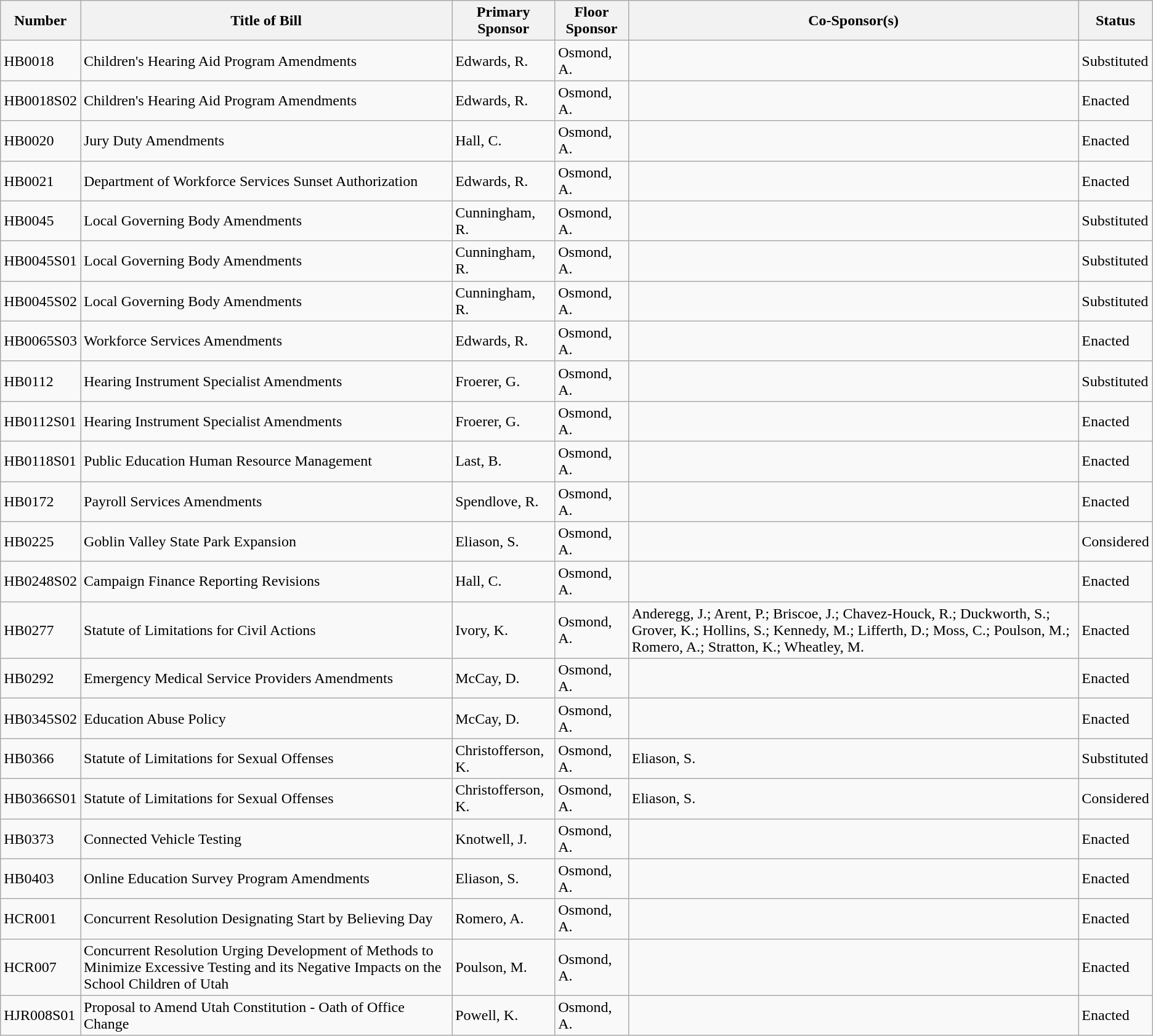<table class="wikitable">
<tr>
<th>Number</th>
<th>Title of Bill</th>
<th>Primary Sponsor</th>
<th>Floor Sponsor</th>
<th>Co-Sponsor(s)</th>
<th>Status</th>
</tr>
<tr>
<td>HB0018</td>
<td>Children's Hearing Aid Program Amendments</td>
<td>Edwards, R.</td>
<td>Osmond, A.</td>
<td></td>
<td>Substituted</td>
</tr>
<tr>
<td>HB0018S02</td>
<td>Children's Hearing Aid Program Amendments</td>
<td>Edwards, R.</td>
<td>Osmond, A.</td>
<td></td>
<td>Enacted</td>
</tr>
<tr>
<td>HB0020</td>
<td>Jury Duty Amendments</td>
<td>Hall, C.</td>
<td>Osmond, A.</td>
<td></td>
<td>Enacted</td>
</tr>
<tr>
<td>HB0021</td>
<td>Department of Workforce Services Sunset Authorization</td>
<td>Edwards, R.</td>
<td>Osmond, A.</td>
<td></td>
<td>Enacted</td>
</tr>
<tr>
<td>HB0045</td>
<td>Local Governing Body Amendments</td>
<td>Cunningham, R.</td>
<td>Osmond, A.</td>
<td></td>
<td>Substituted</td>
</tr>
<tr>
<td>HB0045S01</td>
<td>Local Governing Body Amendments</td>
<td>Cunningham, R.</td>
<td>Osmond, A.</td>
<td></td>
<td>Substituted</td>
</tr>
<tr>
<td>HB0045S02</td>
<td>Local Governing Body Amendments</td>
<td>Cunningham, R.</td>
<td>Osmond, A.</td>
<td></td>
<td>Substituted</td>
</tr>
<tr>
<td>HB0065S03</td>
<td>Workforce Services Amendments</td>
<td>Edwards, R.</td>
<td>Osmond, A.</td>
<td></td>
<td>Enacted</td>
</tr>
<tr>
<td>HB0112</td>
<td>Hearing Instrument Specialist Amendments</td>
<td>Froerer, G.</td>
<td>Osmond, A.</td>
<td></td>
<td>Substituted</td>
</tr>
<tr>
<td>HB0112S01</td>
<td>Hearing Instrument Specialist Amendments</td>
<td>Froerer, G.</td>
<td>Osmond, A.</td>
<td></td>
<td>Enacted</td>
</tr>
<tr>
<td>HB0118S01</td>
<td>Public Education Human Resource Management</td>
<td>Last, B.</td>
<td>Osmond, A.</td>
<td></td>
<td>Enacted</td>
</tr>
<tr>
<td>HB0172</td>
<td>Payroll Services Amendments</td>
<td>Spendlove, R.</td>
<td>Osmond, A.</td>
<td></td>
<td>Enacted</td>
</tr>
<tr>
<td>HB0225</td>
<td>Goblin Valley State Park Expansion</td>
<td>Eliason, S.</td>
<td>Osmond, A.</td>
<td></td>
<td>Considered</td>
</tr>
<tr>
<td>HB0248S02</td>
<td>Campaign Finance Reporting Revisions</td>
<td>Hall, C.</td>
<td>Osmond, A.</td>
<td></td>
<td>Enacted</td>
</tr>
<tr>
<td>HB0277</td>
<td>Statute of Limitations for Civil Actions</td>
<td>Ivory, K.</td>
<td>Osmond, A.</td>
<td>Anderegg, J.; Arent, P.; Briscoe, J.; Chavez-Houck, R.; Duckworth, S.; Grover, K.; Hollins, S.; Kennedy, M.; Lifferth, D.; Moss, C.; Poulson, M.; Romero, A.; Stratton, K.; Wheatley, M.</td>
<td>Enacted</td>
</tr>
<tr>
<td>HB0292</td>
<td>Emergency Medical Service Providers Amendments</td>
<td>McCay, D.</td>
<td>Osmond, A.</td>
<td></td>
<td>Enacted</td>
</tr>
<tr>
<td>HB0345S02</td>
<td>Education Abuse Policy</td>
<td>McCay, D.</td>
<td>Osmond, A.</td>
<td></td>
<td>Enacted</td>
</tr>
<tr>
<td>HB0366</td>
<td>Statute of Limitations for Sexual Offenses</td>
<td>Christofferson, K.</td>
<td>Osmond, A.</td>
<td>Eliason, S.</td>
<td>Substituted</td>
</tr>
<tr>
<td>HB0366S01</td>
<td>Statute of Limitations for Sexual Offenses</td>
<td>Christofferson, K.</td>
<td>Osmond, A.</td>
<td>Eliason, S.</td>
<td>Considered</td>
</tr>
<tr>
<td>HB0373</td>
<td>Connected Vehicle Testing</td>
<td>Knotwell, J.</td>
<td>Osmond, A.</td>
<td></td>
<td>Enacted</td>
</tr>
<tr>
<td>HB0403</td>
<td>Online Education Survey Program Amendments</td>
<td>Eliason, S.</td>
<td>Osmond, A.</td>
<td></td>
<td>Enacted</td>
</tr>
<tr>
<td>HCR001</td>
<td>Concurrent Resolution Designating Start by Believing Day</td>
<td>Romero, A.</td>
<td>Osmond, A.</td>
<td></td>
<td>Enacted</td>
</tr>
<tr>
<td>HCR007</td>
<td>Concurrent Resolution Urging Development of Methods to Minimize Excessive Testing and its Negative Impacts on the School Children of Utah</td>
<td>Poulson, M.</td>
<td>Osmond, A.</td>
<td></td>
<td>Enacted</td>
</tr>
<tr>
<td>HJR008S01</td>
<td>Proposal to Amend Utah Constitution - Oath of Office Change</td>
<td>Powell, K.</td>
<td>Osmond, A.</td>
<td></td>
<td>Enacted</td>
</tr>
</table>
